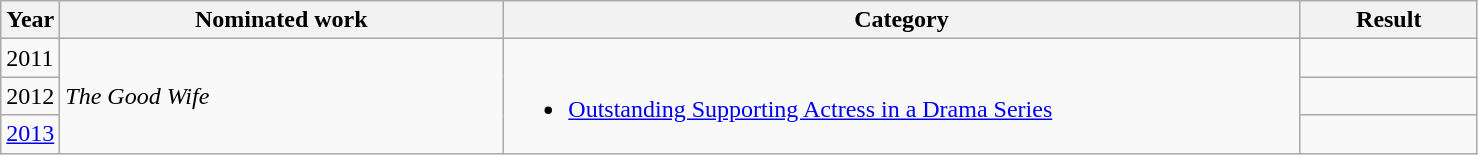<table class=wikitable>
<tr>
<th width=4%>Year</th>
<th width=30%>Nominated work</th>
<th width=54%>Category</th>
<th width=12%>Result</th>
</tr>
<tr>
<td>2011</td>
<td rowspan=3><em>The Good Wife</em></td>
<td rowspan=3><br><ul><li><a href='#'>Outstanding Supporting Actress in a Drama Series</a></li></ul></td>
<td></td>
</tr>
<tr>
<td>2012</td>
<td></td>
</tr>
<tr>
<td><a href='#'>2013</a></td>
<td></td>
</tr>
</table>
